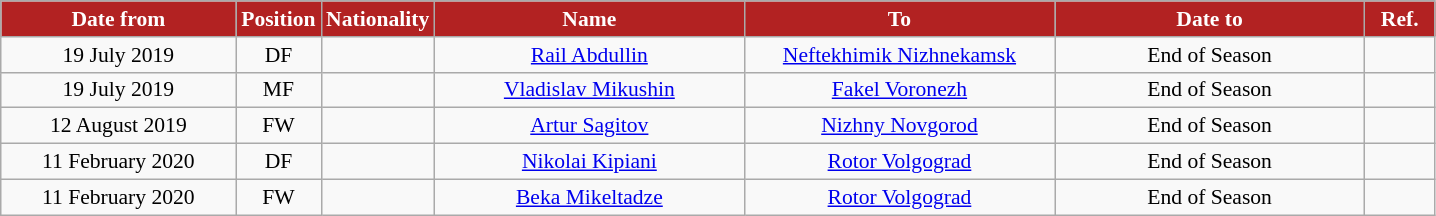<table class="wikitable" style="text-align:center; font-size:90%; ">
<tr>
<th style="background:#B22222; color:white; width:150px;">Date from</th>
<th style="background:#B22222; color:white; width:50px;">Position</th>
<th style="background:#B22222; color:white; width:50px;">Nationality</th>
<th style="background:#B22222; color:white; width:200px;">Name</th>
<th style="background:#B22222; color:white; width:200px;">To</th>
<th style="background:#B22222; color:white; width:200px;">Date to</th>
<th style="background:#B22222; color:white; width:40px;">Ref.</th>
</tr>
<tr>
<td>19 July 2019</td>
<td>DF</td>
<td></td>
<td><a href='#'>Rail Abdullin</a></td>
<td><a href='#'>Neftekhimik Nizhnekamsk</a></td>
<td>End of Season</td>
<td></td>
</tr>
<tr>
<td>19 July 2019</td>
<td>MF</td>
<td></td>
<td><a href='#'>Vladislav Mikushin</a></td>
<td><a href='#'>Fakel Voronezh</a></td>
<td>End of Season</td>
<td></td>
</tr>
<tr>
<td>12 August 2019</td>
<td>FW</td>
<td></td>
<td><a href='#'>Artur Sagitov</a></td>
<td><a href='#'>Nizhny Novgorod</a></td>
<td>End of Season</td>
<td></td>
</tr>
<tr>
<td>11 February 2020</td>
<td>DF</td>
<td></td>
<td><a href='#'>Nikolai Kipiani</a></td>
<td><a href='#'>Rotor Volgograd</a></td>
<td>End of Season</td>
<td></td>
</tr>
<tr>
<td>11 February 2020</td>
<td>FW</td>
<td></td>
<td><a href='#'>Beka Mikeltadze</a></td>
<td><a href='#'>Rotor Volgograd</a></td>
<td>End of Season</td>
<td></td>
</tr>
</table>
